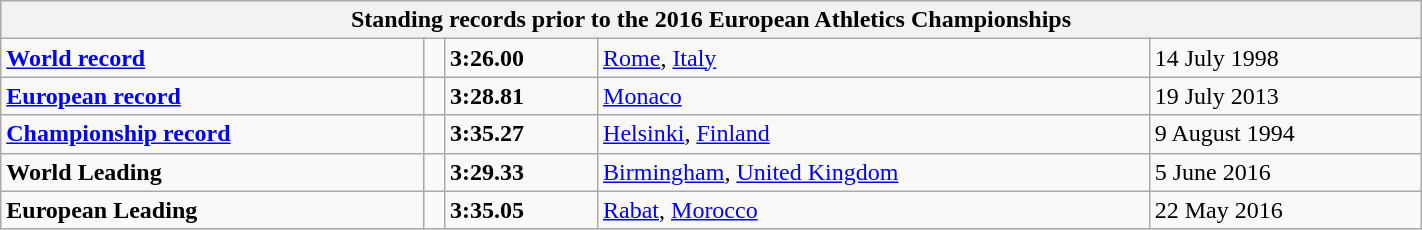<table class="wikitable" width=75%>
<tr>
<th colspan="5">Standing records prior to the 2016 European Athletics Championships</th>
</tr>
<tr>
<td><strong><a href='#'>World record</a></strong></td>
<td></td>
<td><strong>3:26.00</strong></td>
<td><a href='#'>Rome</a>, <a href='#'>Italy</a></td>
<td>14 July 1998</td>
</tr>
<tr>
<td><strong><a href='#'>European record</a></strong></td>
<td></td>
<td><strong>3:28.81</strong></td>
<td><a href='#'>Monaco</a></td>
<td>19 July 2013</td>
</tr>
<tr>
<td><strong><a href='#'>Championship record</a></strong></td>
<td></td>
<td><strong>3:35.27</strong></td>
<td><a href='#'>Helsinki</a>, <a href='#'>Finland</a></td>
<td>9 August 1994</td>
</tr>
<tr>
<td><strong>World Leading</strong></td>
<td></td>
<td><strong>3:29.33</strong></td>
<td><a href='#'>Birmingham</a>, <a href='#'>United Kingdom</a></td>
<td>5 June 2016</td>
</tr>
<tr>
<td><strong>European Leading</strong></td>
<td></td>
<td><strong>3:35.05</strong></td>
<td><a href='#'>Rabat</a>, <a href='#'>Morocco</a></td>
<td>22 May 2016</td>
</tr>
</table>
